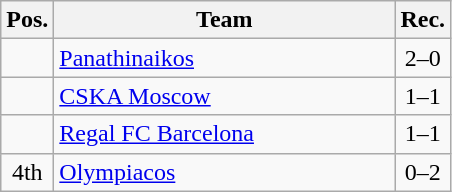<table class="wikitable" style="text-align:center">
<tr>
<th width=25>Pos.</th>
<th width=220>Team</th>
<th width=25>Rec.</th>
</tr>
<tr>
<td></td>
<td align=left> <a href='#'>Panathinaikos</a></td>
<td>2–0</td>
</tr>
<tr>
<td></td>
<td align=left> <a href='#'>CSKA Moscow</a></td>
<td>1–1</td>
</tr>
<tr>
<td></td>
<td align=left> <a href='#'>Regal FC Barcelona</a></td>
<td>1–1</td>
</tr>
<tr>
<td>4th</td>
<td align=left> <a href='#'>Olympiacos</a></td>
<td>0–2</td>
</tr>
</table>
